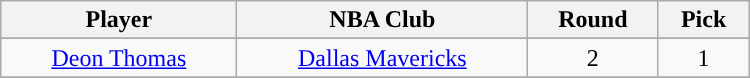<table class="wikitable" width="500">
<tr>
<th>Player</th>
<th>NBA Club</th>
<th>Round</th>
<th>Pick</th>
</tr>
<tr>
</tr>
<tr align="center" bgcolor="">
<td><a href='#'>Deon Thomas</a></td>
<td><a href='#'>Dallas Mavericks</a></td>
<td>2</td>
<td>1</td>
</tr>
<tr align="center" bgcolor="">
</tr>
</table>
